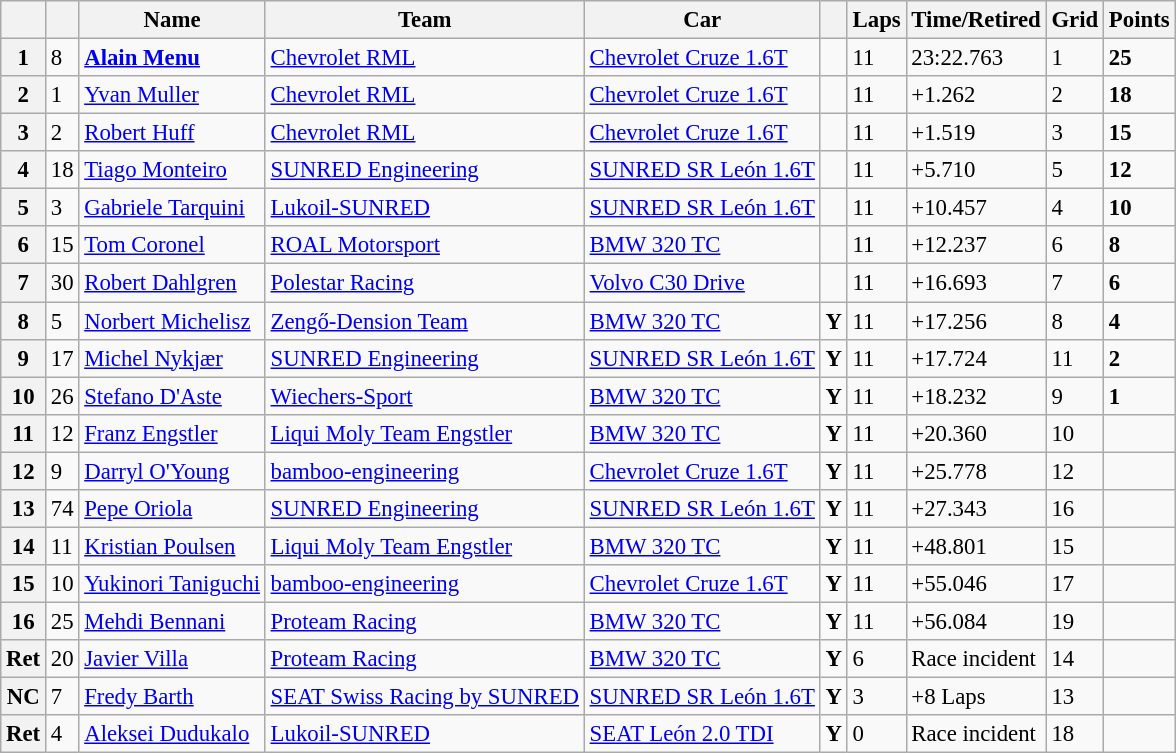<table class="wikitable sortable" style="font-size: 95%;">
<tr>
<th></th>
<th></th>
<th>Name</th>
<th>Team</th>
<th>Car</th>
<th></th>
<th>Laps</th>
<th>Time/Retired</th>
<th>Grid</th>
<th>Points</th>
</tr>
<tr>
<th>1</th>
<td>8</td>
<td> <strong><a href='#'>Alain Menu</a></strong></td>
<td><a href='#'>Chevrolet RML</a></td>
<td><a href='#'>Chevrolet Cruze 1.6T</a></td>
<td></td>
<td>11</td>
<td>23:22.763</td>
<td>1</td>
<td><strong>25</strong></td>
</tr>
<tr>
<th>2</th>
<td>1</td>
<td> <a href='#'>Yvan Muller</a></td>
<td><a href='#'>Chevrolet RML</a></td>
<td><a href='#'>Chevrolet Cruze 1.6T</a></td>
<td></td>
<td>11</td>
<td>+1.262</td>
<td>2</td>
<td><strong>18</strong></td>
</tr>
<tr>
<th>3</th>
<td>2</td>
<td> <a href='#'>Robert Huff</a></td>
<td><a href='#'>Chevrolet RML</a></td>
<td><a href='#'>Chevrolet Cruze 1.6T</a></td>
<td></td>
<td>11</td>
<td>+1.519</td>
<td>3</td>
<td><strong>15</strong></td>
</tr>
<tr>
<th>4</th>
<td>18</td>
<td> <a href='#'>Tiago Monteiro</a></td>
<td><a href='#'>SUNRED Engineering</a></td>
<td><a href='#'>SUNRED SR León 1.6T</a></td>
<td></td>
<td>11</td>
<td>+5.710</td>
<td>5</td>
<td><strong>12</strong></td>
</tr>
<tr>
<th>5</th>
<td>3</td>
<td> <a href='#'>Gabriele Tarquini</a></td>
<td><a href='#'>Lukoil-SUNRED</a></td>
<td><a href='#'>SUNRED SR León 1.6T</a></td>
<td></td>
<td>11</td>
<td>+10.457</td>
<td>4</td>
<td><strong>10</strong></td>
</tr>
<tr>
<th>6</th>
<td>15</td>
<td> <a href='#'>Tom Coronel</a></td>
<td><a href='#'>ROAL Motorsport</a></td>
<td><a href='#'>BMW 320 TC</a></td>
<td></td>
<td>11</td>
<td>+12.237</td>
<td>6</td>
<td><strong>8</strong></td>
</tr>
<tr>
<th>7</th>
<td>30</td>
<td> <a href='#'>Robert Dahlgren</a></td>
<td><a href='#'>Polestar Racing</a></td>
<td><a href='#'>Volvo C30 Drive</a></td>
<td></td>
<td>11</td>
<td>+16.693</td>
<td>7</td>
<td><strong>6</strong></td>
</tr>
<tr>
<th>8</th>
<td>5</td>
<td> <a href='#'>Norbert Michelisz</a></td>
<td><a href='#'>Zengő-Dension Team</a></td>
<td><a href='#'>BMW 320 TC</a></td>
<td align=center><strong><span>Y</span></strong></td>
<td>11</td>
<td>+17.256</td>
<td>8</td>
<td><strong>4</strong></td>
</tr>
<tr>
<th>9</th>
<td>17</td>
<td> <a href='#'>Michel Nykjær</a></td>
<td><a href='#'>SUNRED Engineering</a></td>
<td><a href='#'>SUNRED SR León 1.6T</a></td>
<td align=center><strong><span>Y</span></strong></td>
<td>11</td>
<td>+17.724</td>
<td>11</td>
<td><strong>2</strong></td>
</tr>
<tr>
<th>10</th>
<td>26</td>
<td> <a href='#'>Stefano D'Aste</a></td>
<td><a href='#'>Wiechers-Sport</a></td>
<td><a href='#'>BMW 320 TC</a></td>
<td align=center><strong><span>Y</span></strong></td>
<td>11</td>
<td>+18.232</td>
<td>9</td>
<td><strong>1</strong></td>
</tr>
<tr>
<th>11</th>
<td>12</td>
<td> <a href='#'>Franz Engstler</a></td>
<td><a href='#'>Liqui Moly Team Engstler</a></td>
<td><a href='#'>BMW 320 TC</a></td>
<td align=center><strong><span>Y</span></strong></td>
<td>11</td>
<td>+20.360</td>
<td>10</td>
<td></td>
</tr>
<tr>
<th>12</th>
<td>9</td>
<td> <a href='#'>Darryl O'Young</a></td>
<td><a href='#'>bamboo-engineering</a></td>
<td><a href='#'>Chevrolet Cruze 1.6T</a></td>
<td align=center><strong><span>Y</span></strong></td>
<td>11</td>
<td>+25.778</td>
<td>12</td>
<td></td>
</tr>
<tr>
<th>13</th>
<td>74</td>
<td> <a href='#'>Pepe Oriola</a></td>
<td><a href='#'>SUNRED Engineering</a></td>
<td><a href='#'>SUNRED SR León 1.6T</a></td>
<td align=center><strong><span>Y</span></strong></td>
<td>11</td>
<td>+27.343</td>
<td>16</td>
<td></td>
</tr>
<tr>
<th>14</th>
<td>11</td>
<td> <a href='#'>Kristian Poulsen</a></td>
<td><a href='#'>Liqui Moly Team Engstler</a></td>
<td><a href='#'>BMW 320 TC</a></td>
<td align=center><strong><span>Y</span></strong></td>
<td>11</td>
<td>+48.801</td>
<td>15</td>
<td></td>
</tr>
<tr>
<th>15</th>
<td>10</td>
<td> <a href='#'>Yukinori Taniguchi</a></td>
<td><a href='#'>bamboo-engineering</a></td>
<td><a href='#'>Chevrolet Cruze 1.6T</a></td>
<td align=center><strong><span>Y</span></strong></td>
<td>11</td>
<td>+55.046</td>
<td>17</td>
<td></td>
</tr>
<tr>
<th>16</th>
<td>25</td>
<td> <a href='#'>Mehdi Bennani</a></td>
<td><a href='#'>Proteam Racing</a></td>
<td><a href='#'>BMW 320 TC</a></td>
<td align=center><strong><span>Y</span></strong></td>
<td>11</td>
<td>+56.084</td>
<td>19</td>
<td></td>
</tr>
<tr>
<th>Ret</th>
<td>20</td>
<td> <a href='#'>Javier Villa</a></td>
<td><a href='#'>Proteam Racing</a></td>
<td><a href='#'>BMW 320 TC</a></td>
<td align=center><strong><span>Y</span></strong></td>
<td>6</td>
<td>Race incident</td>
<td>14</td>
<td></td>
</tr>
<tr>
<th>NC</th>
<td>7</td>
<td> <a href='#'>Fredy Barth</a></td>
<td><a href='#'>SEAT Swiss Racing by SUNRED</a></td>
<td><a href='#'>SUNRED SR León 1.6T</a></td>
<td align=center><strong><span>Y</span></strong></td>
<td>3</td>
<td>+8 Laps</td>
<td>13</td>
<td></td>
</tr>
<tr>
<th>Ret</th>
<td>4</td>
<td> <a href='#'>Aleksei Dudukalo</a></td>
<td><a href='#'>Lukoil-SUNRED</a></td>
<td><a href='#'>SEAT León 2.0 TDI</a></td>
<td align=center><strong><span>Y</span></strong></td>
<td>0</td>
<td>Race incident</td>
<td>18</td>
<td></td>
</tr>
</table>
